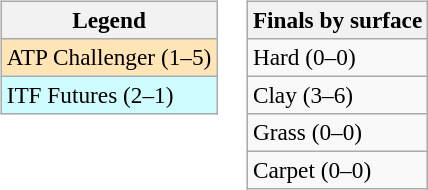<table>
<tr valign=top>
<td><br><table class=wikitable style=font-size:97%>
<tr>
<th>Legend</th>
</tr>
<tr bgcolor=moccasin>
<td>ATP Challenger (1–5)</td>
</tr>
<tr bgcolor=cffcff>
<td>ITF Futures (2–1)</td>
</tr>
</table>
</td>
<td><br><table class=wikitable style=font-size:97%>
<tr>
<th>Finals by surface</th>
</tr>
<tr>
<td>Hard (0–0)</td>
</tr>
<tr>
<td>Clay (3–6)</td>
</tr>
<tr>
<td>Grass (0–0)</td>
</tr>
<tr>
<td>Carpet (0–0)</td>
</tr>
</table>
</td>
</tr>
</table>
